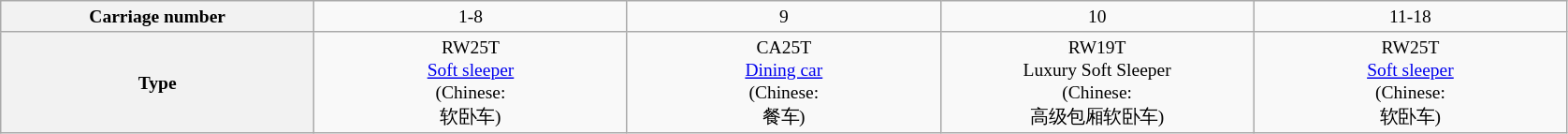<table class="wikitable" style="text-align: center; font-size: small;">
<tr>
<th>Carriage number</th>
<td>1-8</td>
<td>9</td>
<td>10</td>
<td>11-18</td>
</tr>
<tr>
<th style="width: 10%;">Type</th>
<td style="width: 10%;">RW25T<br><a href='#'>Soft sleeper</a><br>(Chinese:<br>软卧车)</td>
<td style="width: 10%;">CA25T<br><a href='#'>Dining car</a><br>(Chinese:<br>餐车)</td>
<td style="width: 10%;">RW19T<br>Luxury Soft Sleeper<br>(Chinese:<br>高级包厢软卧车)</td>
<td style="width: 10%;">RW25T<br><a href='#'>Soft sleeper</a><br>(Chinese:<br>软卧车)</td>
</tr>
</table>
